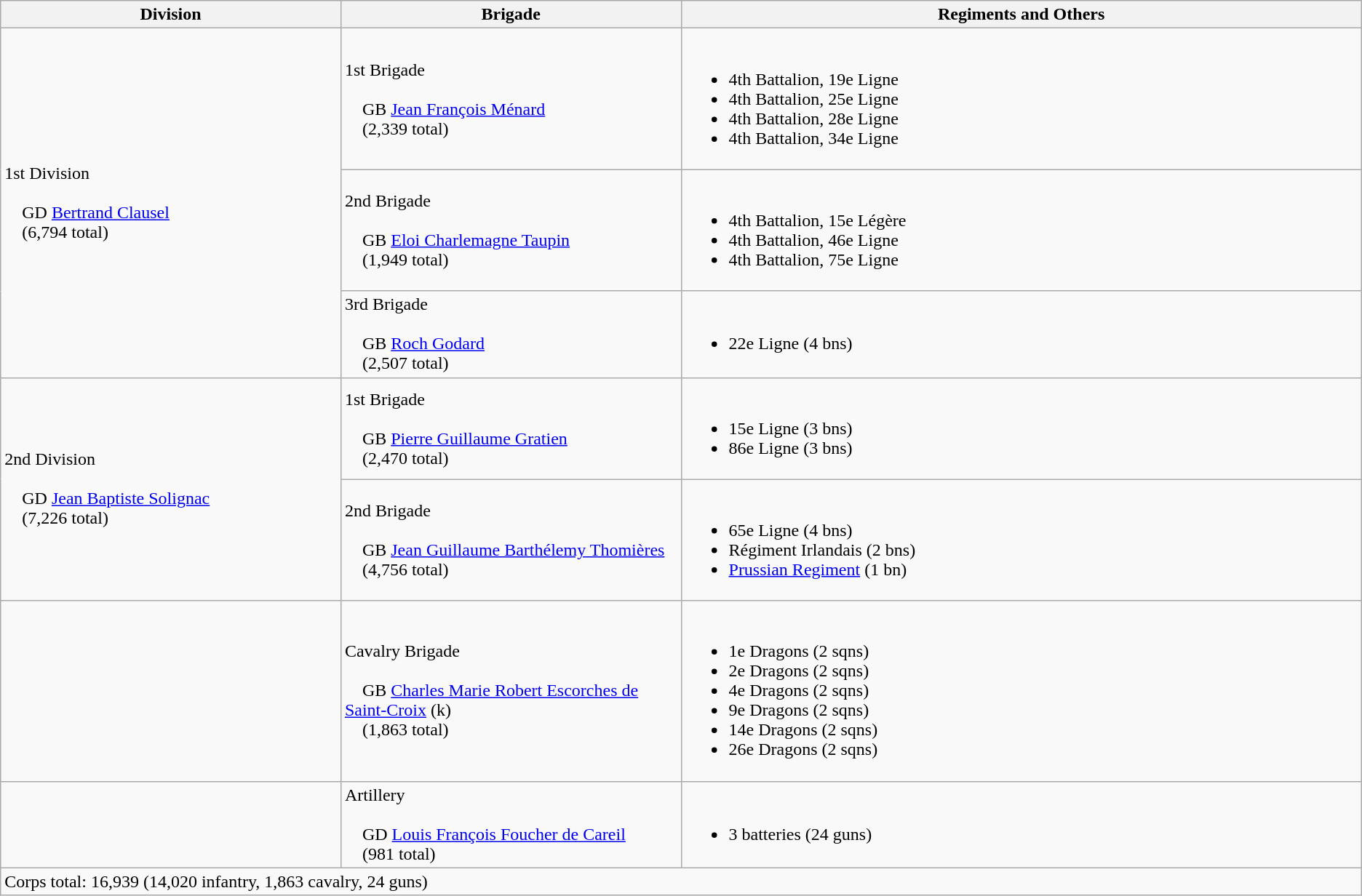<table class="wikitable">
<tr>
<th style="width:25%;">Division</th>
<th style="width:25%;">Brigade</th>
<th>Regiments and Others</th>
</tr>
<tr>
<td rowspan=3>1st Division<br><br>    GD <a href='#'>Bertrand Clausel</a>
<br>    (6,794 total)</td>
<td>1st Brigade<br><br>    GB <a href='#'>Jean François Ménard</a>
<br>    (2,339 total)</td>
<td><br><ul><li>4th Battalion, 19e Ligne</li><li>4th Battalion, 25e Ligne</li><li>4th Battalion, 28e Ligne</li><li>4th Battalion, 34e Ligne</li></ul></td>
</tr>
<tr>
<td>2nd Brigade<br><br>    GB <a href='#'>Eloi Charlemagne Taupin</a>
<br>    (1,949 total)</td>
<td><br><ul><li>4th Battalion, 15e Légère</li><li>4th Battalion, 46e Ligne</li><li>4th Battalion, 75e Ligne</li></ul></td>
</tr>
<tr>
<td>3rd Brigade<br><br>    GB <a href='#'>Roch Godard</a>
<br>    (2,507 total)</td>
<td><br><ul><li>22e Ligne (4 bns)</li></ul></td>
</tr>
<tr>
<td rowspan=2>2nd Division<br><br>    GD <a href='#'>Jean Baptiste Solignac</a>
<br>    (7,226 total)</td>
<td>1st Brigade<br><br>    GB <a href='#'>Pierre Guillaume Gratien</a>
<br>    (2,470 total)</td>
<td><br><ul><li>15e Ligne (3 bns)</li><li>86e Ligne (3 bns)</li></ul></td>
</tr>
<tr>
<td>2nd Brigade<br><br>    GB <a href='#'>Jean Guillaume Barthélemy Thomières</a>
<br>    (4,756 total)</td>
<td><br><ul><li>65e Ligne (4 bns)</li><li>Régiment Irlandais (2 bns)</li><li><a href='#'>Prussian Regiment</a> (1 bn)</li></ul></td>
</tr>
<tr>
<td></td>
<td>Cavalry Brigade<br><br>    GB <a href='#'>Charles Marie Robert Escorches de Saint-Croix</a> (k)
<br>    (1,863 total)</td>
<td><br><ul><li>1e Dragons (2 sqns)</li><li>2e Dragons (2 sqns)</li><li>4e Dragons (2 sqns)</li><li>9e Dragons (2 sqns)</li><li>14e Dragons (2 sqns)</li><li>26e Dragons (2 sqns)</li></ul></td>
</tr>
<tr>
<td></td>
<td>Artillery<br><br>    GD <a href='#'>Louis François Foucher de Careil</a>
<br>    (981 total)</td>
<td><br><ul><li>3 batteries (24 guns)</li></ul></td>
</tr>
<tr>
<td colspan=3>Corps total: 16,939 (14,020 infantry, 1,863 cavalry, 24 guns)</td>
</tr>
</table>
